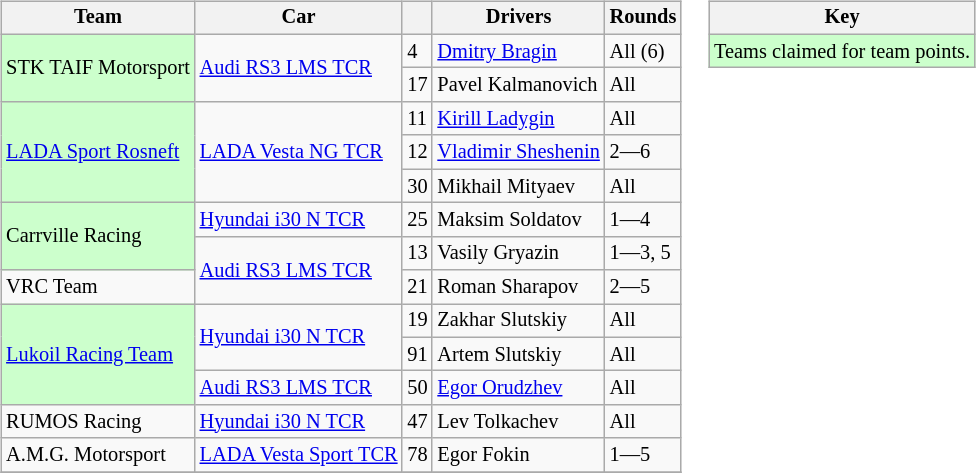<table>
<tr>
<td><br><table class="wikitable" style="font-size: 85%">
<tr>
<th>Team</th>
<th>Car</th>
<th></th>
<th>Drivers</th>
<th>Rounds</th>
</tr>
<tr>
<td rowspan=2 style="background:#ccffcc;"> STK TAIF Motorsport</td>
<td rowspan=2><a href='#'>Audi RS3 LMS TCR</a></td>
<td>4</td>
<td> <a href='#'>Dmitry Bragin</a></td>
<td>All (6)</td>
</tr>
<tr>
<td>17</td>
<td> Pavel Kalmanovich</td>
<td>All</td>
</tr>
<tr>
<td rowspan=3 style="background:#ccffcc;"> <a href='#'>LADA Sport Rosneft</a></td>
<td rowspan=3><a href='#'>LADA Vesta NG TCR</a></td>
<td>11</td>
<td> <a href='#'>Kirill Ladygin</a></td>
<td>All</td>
</tr>
<tr>
<td>12</td>
<td> <a href='#'>Vladimir Sheshenin</a></td>
<td>2—6</td>
</tr>
<tr>
<td>30</td>
<td> Mikhail Mityaev</td>
<td>All</td>
</tr>
<tr>
<td rowspan=2 style="background:#ccffcc;"> Carrville Racing</td>
<td><a href='#'>Hyundai i30 N TCR</a></td>
<td>25</td>
<td> Maksim Soldatov</td>
<td>1—4</td>
</tr>
<tr>
<td rowspan=2><a href='#'>Audi RS3 LMS TCR</a></td>
<td>13</td>
<td> Vasily Gryazin</td>
<td>1—3, 5</td>
</tr>
<tr>
<td> VRC Team</td>
<td>21</td>
<td> Roman Sharapov</td>
<td>2—5</td>
</tr>
<tr>
<td rowspan=3 style="background:#ccffcc;"> <a href='#'>Lukoil Racing Team</a></td>
<td rowspan=2><a href='#'>Hyundai i30 N TCR</a></td>
<td>19</td>
<td> Zakhar Slutskiy</td>
<td>All</td>
</tr>
<tr>
<td>91</td>
<td> Artem Slutskiy</td>
<td>All</td>
</tr>
<tr>
<td><a href='#'>Audi RS3 LMS TCR</a></td>
<td>50</td>
<td> <a href='#'>Egor Orudzhev</a></td>
<td>All</td>
</tr>
<tr>
<td> RUMOS Racing</td>
<td><a href='#'>Hyundai i30 N TCR</a></td>
<td>47</td>
<td> Lev Tolkachev</td>
<td>All</td>
</tr>
<tr>
<td> A.M.G. Motorsport</td>
<td><a href='#'>LADA Vesta Sport TCR</a></td>
<td>78</td>
<td> Egor Fokin</td>
<td>1—5</td>
</tr>
<tr>
</tr>
</table>
</td>
<td valign="top"><br><table class="wikitable" style="font-size: 85%">
<tr>
<th colspan=2>Key</th>
</tr>
<tr>
<td colspan=2 style="background:#ccffcc;">Teams claimed for team points.</td>
</tr>
</table>
</td>
</tr>
</table>
